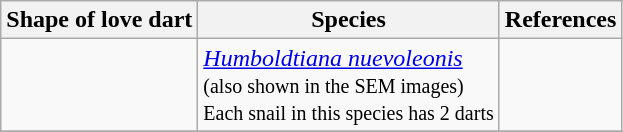<table class="wikitable">
<tr>
<th>Shape of love dart</th>
<th>Species</th>
<th>References</th>
</tr>
<tr>
<td></td>
<td><em><a href='#'>Humboldtiana nuevoleonis</a></em> <br><small>(also shown in the SEM images)</small><br><small>Each snail in this species has 2 darts</small></td>
<td></td>
</tr>
<tr>
</tr>
</table>
